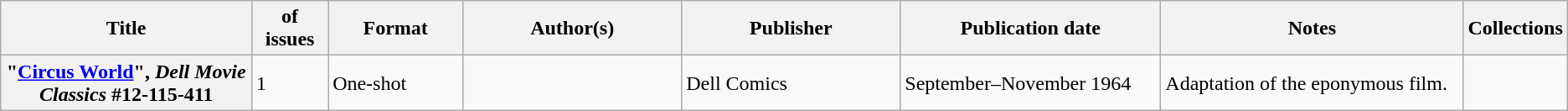<table class="wikitable">
<tr>
<th>Title</th>
<th style="width:40pt"> of issues</th>
<th style="width:75pt">Format</th>
<th style="width:125pt">Author(s)</th>
<th style="width:125pt">Publisher</th>
<th style="width:150pt">Publication date</th>
<th style="width:175pt">Notes</th>
<th>Collections</th>
</tr>
<tr>
<th>"<a href='#'>Circus World</a>", <em>Dell Movie Classics</em> #12-115-411</th>
<td>1</td>
<td>One-shot</td>
<td></td>
<td>Dell Comics</td>
<td>September–November 1964</td>
<td>Adaptation of the eponymous film.</td>
<td></td>
</tr>
</table>
